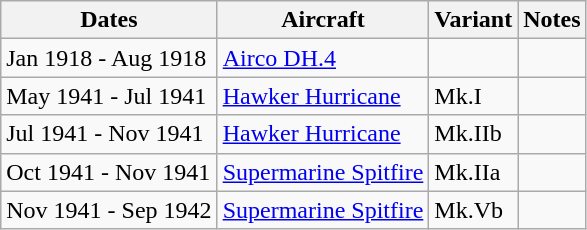<table class="wikitable">
<tr>
<th>Dates</th>
<th>Aircraft</th>
<th>Variant</th>
<th>Notes</th>
</tr>
<tr>
<td>Jan 1918 - Aug 1918</td>
<td><a href='#'>Airco DH.4</a></td>
<td></td>
<td></td>
</tr>
<tr>
<td>May 1941 - Jul 1941</td>
<td><a href='#'>Hawker Hurricane</a></td>
<td>Mk.I</td>
<td></td>
</tr>
<tr>
<td>Jul 1941 - Nov 1941</td>
<td><a href='#'>Hawker Hurricane</a></td>
<td>Mk.IIb</td>
<td></td>
</tr>
<tr>
<td>Oct 1941 - Nov 1941</td>
<td><a href='#'>Supermarine Spitfire</a></td>
<td>Mk.IIa</td>
<td></td>
</tr>
<tr>
<td>Nov 1941 - Sep 1942</td>
<td><a href='#'>Supermarine Spitfire</a></td>
<td>Mk.Vb</td>
<td></td>
</tr>
</table>
